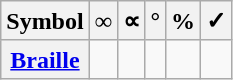<table class="wikitable" style="text-align:center">
<tr>
<th>Symbol</th>
<th>∞</th>
<th>∝</th>
<th>°</th>
<th>%</th>
<th>✓</th>
</tr>
<tr>
<th><a href='#'>Braille</a></th>
<td></td>
<td></td>
<td></td>
<td></td>
<td></td>
</tr>
</table>
